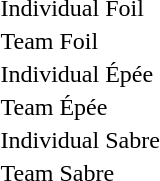<table>
<tr>
<td>Individual Foil</td>
<td></td>
<td></td>
<td><br></td>
</tr>
<tr>
<td>Team Foil</td>
<td></td>
<td></td>
<td></td>
</tr>
<tr>
<td>Individual Épée</td>
<td></td>
<td></td>
<td><br></td>
</tr>
<tr>
<td>Team Épée</td>
<td></td>
<td></td>
<td></td>
</tr>
<tr>
<td>Individual Sabre</td>
<td></td>
<td></td>
<td><br></td>
</tr>
<tr>
<td>Team Sabre</td>
<td></td>
<td></td>
<td></td>
</tr>
</table>
